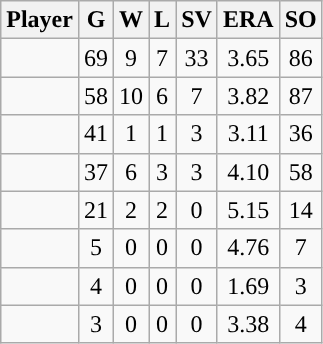<table class="wikitable sortable" style="text-align:center">
<tr>
<th>Player</th>
<th>G</th>
<th>W</th>
<th>L</th>
<th>SV</th>
<th>ERA</th>
<th>SO</th>
</tr>
<tr>
<td></td>
<td>69</td>
<td>9</td>
<td>7</td>
<td>33</td>
<td>3.65</td>
<td>86</td>
</tr>
<tr>
<td></td>
<td>58</td>
<td>10</td>
<td>6</td>
<td>7</td>
<td>3.82</td>
<td>87</td>
</tr>
<tr>
<td></td>
<td>41</td>
<td>1</td>
<td>1</td>
<td>3</td>
<td>3.11</td>
<td>36</td>
</tr>
<tr>
<td></td>
<td>37</td>
<td>6</td>
<td>3</td>
<td>3</td>
<td>4.10</td>
<td>58</td>
</tr>
<tr>
<td></td>
<td>21</td>
<td>2</td>
<td>2</td>
<td>0</td>
<td>5.15</td>
<td>14</td>
</tr>
<tr>
<td></td>
<td>5</td>
<td>0</td>
<td>0</td>
<td>0</td>
<td>4.76</td>
<td>7</td>
</tr>
<tr>
<td></td>
<td>4</td>
<td>0</td>
<td>0</td>
<td>0</td>
<td>1.69</td>
<td>3</td>
</tr>
<tr>
<td></td>
<td>3</td>
<td>0</td>
<td>0</td>
<td>0</td>
<td>3.38</td>
<td>4</td>
</tr>
</table>
